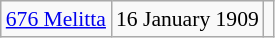<table class="wikitable floatright" style="font-size: 0.9em;">
<tr>
<td><a href='#'>676 Melitta</a></td>
<td>16 January 1909</td>
<td></td>
</tr>
</table>
